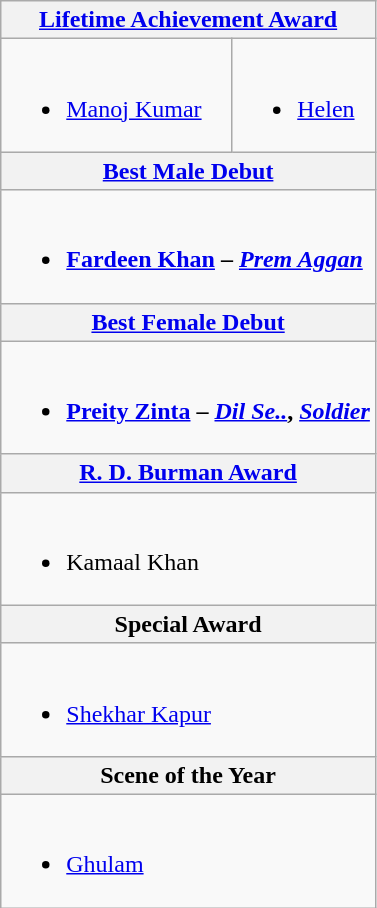<table class="wikitable">
<tr>
<th colspan="2"><a href='#'>Lifetime Achievement Award</a></th>
</tr>
<tr>
<td><br><ul><li><a href='#'>Manoj Kumar</a></li></ul></td>
<td><br><ul><li><a href='#'>Helen</a></li></ul></td>
</tr>
<tr>
<th colspan=2><a href='#'>Best Male Debut</a></th>
</tr>
<tr>
<td colspan="2"><br><ul><li><strong><a href='#'>Fardeen Khan</a> – <em><a href='#'>Prem Aggan</a></em> </strong></li></ul></td>
</tr>
<tr>
<th colspan="2"><a href='#'>Best Female Debut</a></th>
</tr>
<tr>
<td colspan="2"><br><ul><li><strong><a href='#'>Preity Zinta</a> – <em><a href='#'>Dil Se..</a></em>, <em><a href='#'>Soldier</a><strong><em></li></ul></td>
</tr>
<tr>
<th colspan="2"><a href='#'>R. D. Burman Award</a></th>
</tr>
<tr>
<td colspan="2"><br><ul><li></strong>Kamaal Khan <strong></li></ul></td>
</tr>
<tr>
<th colspan="2">Special Award</th>
</tr>
<tr>
<td colspan="2"><br><ul><li></strong> <a href='#'>Shekhar Kapur</a> <strong></li></ul></td>
</tr>
<tr>
<th colspan="2">Scene of the Year</th>
</tr>
<tr>
<td colspan="2"><br><ul><li></strong> </em><a href='#'>Ghulam</a><em> <strong></li></ul></td>
</tr>
</table>
